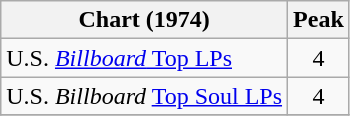<table class="wikitable">
<tr>
<th>Chart (1974)</th>
<th>Peak<br></th>
</tr>
<tr>
<td>U.S. <a href='#'><em>Billboard</em> Top LPs</a></td>
<td align="center">4</td>
</tr>
<tr>
<td>U.S. <em>Billboard</em> <a href='#'>Top Soul LPs</a></td>
<td align="center">4</td>
</tr>
<tr>
</tr>
</table>
